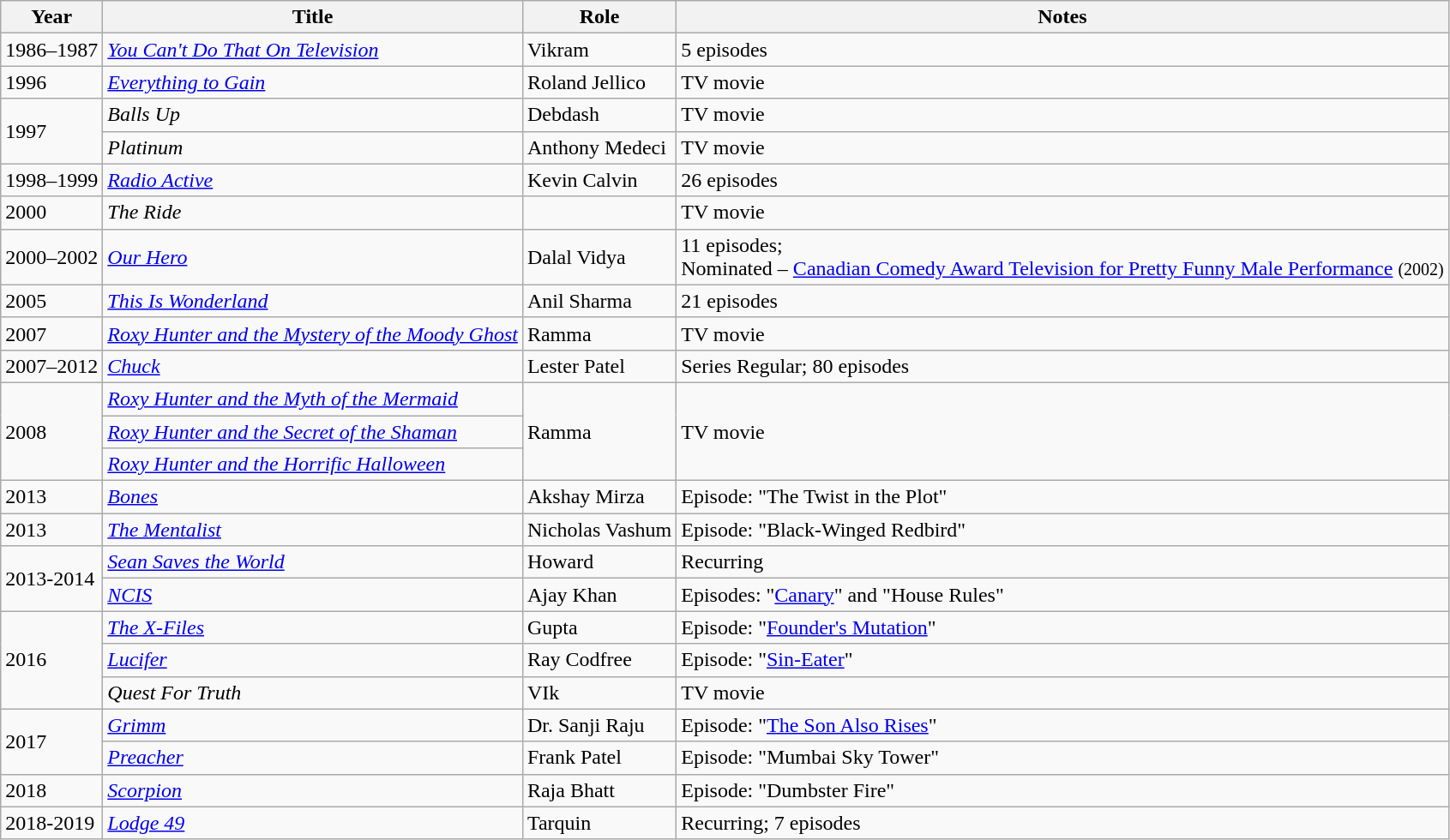<table class="wikitable sortable plainrowheaders">
<tr>
<th scope="col">Year</th>
<th scope="col">Title</th>
<th scope="col">Role</th>
<th scope="col" class="unsortable">Notes</th>
</tr>
<tr>
<td>1986–1987</td>
<td><em><a href='#'>You Can't Do That On Television</a></em></td>
<td>Vikram</td>
<td>5 episodes</td>
</tr>
<tr>
<td>1996</td>
<td><em><a href='#'>Everything to Gain</a></em></td>
<td>Roland Jellico</td>
<td>TV movie</td>
</tr>
<tr>
<td rowspan="2">1997</td>
<td><em>Balls Up</em></td>
<td>Debdash</td>
<td>TV movie</td>
</tr>
<tr>
<td><em>Platinum</em></td>
<td>Anthony Medeci</td>
<td>TV movie</td>
</tr>
<tr>
<td>1998–1999</td>
<td><em><a href='#'>Radio Active</a></em></td>
<td>Kevin Calvin</td>
<td>26 episodes</td>
</tr>
<tr>
<td>2000</td>
<td data-sort-value="Ride, The"><em>The Ride</em></td>
<td></td>
<td>TV movie</td>
</tr>
<tr>
<td>2000–2002</td>
<td><em><a href='#'>Our Hero</a></em></td>
<td>Dalal Vidya</td>
<td>11 episodes;<br>Nominated – <a href='#'>Canadian Comedy Award Television for Pretty Funny Male Performance</a> <small>(2002)</small></td>
</tr>
<tr>
<td>2005</td>
<td><em><a href='#'>This Is Wonderland</a></em></td>
<td>Anil Sharma</td>
<td>21 episodes</td>
</tr>
<tr>
<td>2007</td>
<td><em><a href='#'>Roxy Hunter and the Mystery of the Moody Ghost</a></em></td>
<td>Ramma</td>
<td>TV movie</td>
</tr>
<tr>
<td>2007–2012</td>
<td><em><a href='#'>Chuck</a></em></td>
<td>Lester Patel</td>
<td>Series Regular; 80 episodes</td>
</tr>
<tr>
<td rowspan="3">2008</td>
<td><em><a href='#'>Roxy Hunter and the Myth of the Mermaid</a></em></td>
<td rowspan="3">Ramma</td>
<td rowspan="3">TV movie</td>
</tr>
<tr>
<td><em><a href='#'>Roxy Hunter and the Secret of the Shaman</a></em></td>
</tr>
<tr>
<td><em><a href='#'>Roxy Hunter and the Horrific Halloween</a></em></td>
</tr>
<tr>
<td>2013</td>
<td><em><a href='#'>Bones</a></em></td>
<td>Akshay Mirza</td>
<td>Episode: "The Twist in the Plot"</td>
</tr>
<tr>
<td>2013</td>
<td data-sort-value="Mentalist, The"><em><a href='#'>The Mentalist</a></em></td>
<td>Nicholas Vashum</td>
<td>Episode: "Black-Winged Redbird"</td>
</tr>
<tr>
<td rowspan="2">2013-2014</td>
<td><em><a href='#'>Sean Saves the World</a></em></td>
<td>Howard</td>
<td>Recurring</td>
</tr>
<tr>
<td><em><a href='#'>NCIS</a></em></td>
<td>Ajay Khan</td>
<td>Episodes: "<a href='#'>Canary</a>" and "House Rules"</td>
</tr>
<tr>
<td rowspan="3">2016</td>
<td data-sort-value="X-Files, The"><em><a href='#'>The X-Files</a></em></td>
<td>Gupta</td>
<td>Episode: "<a href='#'>Founder's Mutation</a>"</td>
</tr>
<tr>
<td><em><a href='#'>Lucifer</a></em></td>
<td>Ray Codfree</td>
<td>Episode: "<a href='#'>Sin-Eater</a>"</td>
</tr>
<tr>
<td><em>Quest For Truth</em></td>
<td>VIk</td>
<td>TV movie</td>
</tr>
<tr>
<td rowspan="2">2017</td>
<td><em><a href='#'>Grimm</a></em></td>
<td>Dr. Sanji Raju</td>
<td>Episode: "<a href='#'>The Son Also Rises</a>"</td>
</tr>
<tr>
<td><em><a href='#'>Preacher</a></em></td>
<td>Frank Patel</td>
<td>Episode: "Mumbai Sky Tower"</td>
</tr>
<tr>
<td>2018</td>
<td><a href='#'><em>Scorpion</em></a></td>
<td>Raja Bhatt</td>
<td>Episode: "Dumbster Fire"</td>
</tr>
<tr>
<td>2018-2019</td>
<td><em><a href='#'>Lodge 49</a></em></td>
<td>Tarquin</td>
<td>Recurring; 7 episodes</td>
</tr>
</table>
